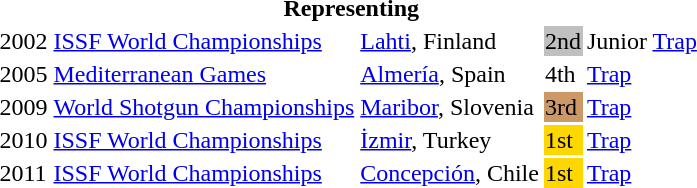<table>
<tr>
<th colspan="6">Representing </th>
</tr>
<tr>
<td>2002</td>
<td><a href='#'>ISSF World Championships</a></td>
<td><a href='#'>Lahti</a>, Finland</td>
<td bgcolor=silver>2nd</td>
<td>Junior <a href='#'>Trap</a></td>
<td></td>
</tr>
<tr>
<td>2005</td>
<td><a href='#'>Mediterranean Games</a></td>
<td><a href='#'>Almería</a>, Spain</td>
<td>4th</td>
<td><a href='#'>Trap</a></td>
<td></td>
</tr>
<tr>
<td>2009</td>
<td><a href='#'>World Shotgun Championships</a></td>
<td><a href='#'>Maribor</a>, Slovenia</td>
<td bgcolor="#cc9966">3rd</td>
<td><a href='#'>Trap</a></td>
<td></td>
</tr>
<tr>
<td>2010</td>
<td><a href='#'>ISSF World Championships</a></td>
<td><a href='#'>İzmir</a>, Turkey</td>
<td bgcolor=gold>1st</td>
<td><a href='#'>Trap</a></td>
<td></td>
</tr>
<tr>
<td>2011</td>
<td><a href='#'>ISSF World Championships</a></td>
<td><a href='#'>Concepción</a>, Chile</td>
<td bgcolor=gold>1st</td>
<td><a href='#'>Trap</a></td>
<td></td>
</tr>
</table>
